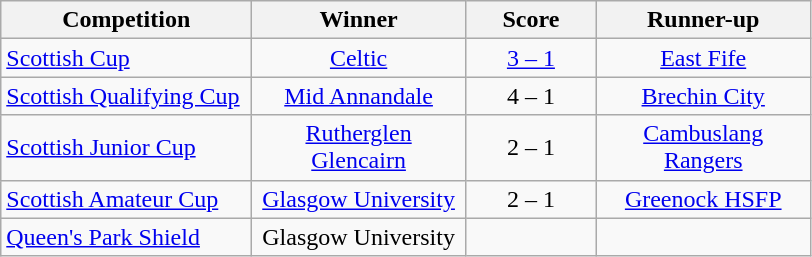<table class="wikitable" style="text-align: center;">
<tr>
<th width=160>Competition</th>
<th width=135>Winner</th>
<th width=80>Score</th>
<th width=135>Runner-up</th>
</tr>
<tr>
<td align=left><a href='#'>Scottish Cup</a></td>
<td><a href='#'>Celtic</a></td>
<td><a href='#'>3 – 1</a></td>
<td><a href='#'>East Fife</a></td>
</tr>
<tr>
<td align=left><a href='#'>Scottish Qualifying Cup</a></td>
<td><a href='#'>Mid Annandale</a></td>
<td>4 – 1</td>
<td><a href='#'>Brechin City</a></td>
</tr>
<tr>
<td align=left><a href='#'>Scottish Junior Cup</a></td>
<td><a href='#'>Rutherglen Glencairn</a></td>
<td>2 – 1</td>
<td><a href='#'>Cambuslang Rangers</a></td>
</tr>
<tr>
<td align=left><a href='#'>Scottish Amateur Cup</a></td>
<td><a href='#'>Glasgow University</a></td>
<td>2 – 1</td>
<td><a href='#'>Greenock HSFP</a></td>
</tr>
<tr>
<td align=left><a href='#'>Queen's Park Shield</a></td>
<td>Glasgow University</td>
<td></td>
<td></td>
</tr>
</table>
